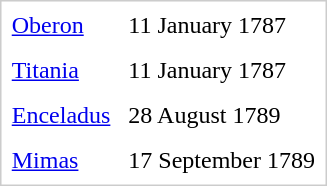<table style="float:right; border:1px solid #ccc; margin-left:15px;" cellpadding="5">
<tr>
<td><a href='#'>Oberon</a></td>
<td>11 January 1787</td>
</tr>
<tr>
<td><a href='#'>Titania</a></td>
<td>11 January 1787</td>
</tr>
<tr>
<td><a href='#'>Enceladus</a></td>
<td>28 August 1789</td>
</tr>
<tr>
<td><a href='#'>Mimas</a></td>
<td>17 September 1789</td>
</tr>
</table>
